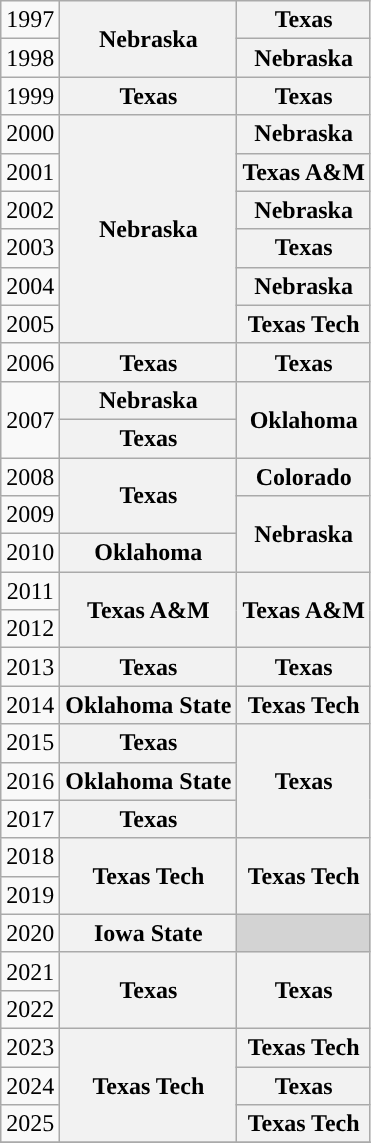<table class="wikitable" style="text-align: center;">
<tr>
<td>1997</td>
<th rowspan="2">Nebraska</th>
<th>Texas</th>
</tr>
<tr>
<td>1998</td>
<th>Nebraska</th>
</tr>
<tr>
<td>1999</td>
<th>Texas</th>
<th>Texas</th>
</tr>
<tr>
<td>2000</td>
<th rowspan="6">Nebraska</th>
<th>Nebraska</th>
</tr>
<tr>
<td>2001</td>
<th>Texas A&M</th>
</tr>
<tr>
<td>2002</td>
<th>Nebraska</th>
</tr>
<tr>
<td>2003</td>
<th>Texas</th>
</tr>
<tr>
<td>2004</td>
<th>Nebraska</th>
</tr>
<tr>
<td>2005</td>
<th>Texas Tech</th>
</tr>
<tr>
<td>2006</td>
<th>Texas</th>
<th>Texas</th>
</tr>
<tr>
<td rowspan="2">2007</td>
<th>Nebraska</th>
<th rowspan="2">Oklahoma</th>
</tr>
<tr>
<th>Texas</th>
</tr>
<tr>
<td>2008</td>
<th rowspan="2">Texas</th>
<th>Colorado</th>
</tr>
<tr>
<td>2009</td>
<th rowspan="2">Nebraska</th>
</tr>
<tr>
<td>2010</td>
<th>Oklahoma</th>
</tr>
<tr>
<td>2011</td>
<th rowspan="2">Texas A&M</th>
<th rowspan="2">Texas A&M</th>
</tr>
<tr>
<td>2012</td>
</tr>
<tr>
<td>2013</td>
<th>Texas</th>
<th>Texas</th>
</tr>
<tr>
<td>2014</td>
<th>Oklahoma State</th>
<th>Texas Tech</th>
</tr>
<tr>
<td>2015</td>
<th>Texas</th>
<th rowspan="3">Texas</th>
</tr>
<tr>
<td>2016</td>
<th>Oklahoma State</th>
</tr>
<tr>
<td>2017</td>
<th>Texas</th>
</tr>
<tr>
<td>2018</td>
<th rowspan="2">Texas Tech</th>
<th rowspan="2">Texas Tech</th>
</tr>
<tr>
<td>2019</td>
</tr>
<tr>
<td>2020</td>
<th>Iowa State</th>
<td bgcolor="#d3d3d3"></td>
</tr>
<tr>
<td>2021</td>
<th rowspan="2">Texas</th>
<th rowspan="2">Texas</th>
</tr>
<tr>
<td>2022</td>
</tr>
<tr>
<td>2023</td>
<th rowspan="3">Texas Tech</th>
<th>Texas Tech</th>
</tr>
<tr>
<td>2024</td>
<th>Texas</th>
</tr>
<tr>
<td>2025</td>
<th>Texas Tech</th>
</tr>
<tr>
</tr>
</table>
